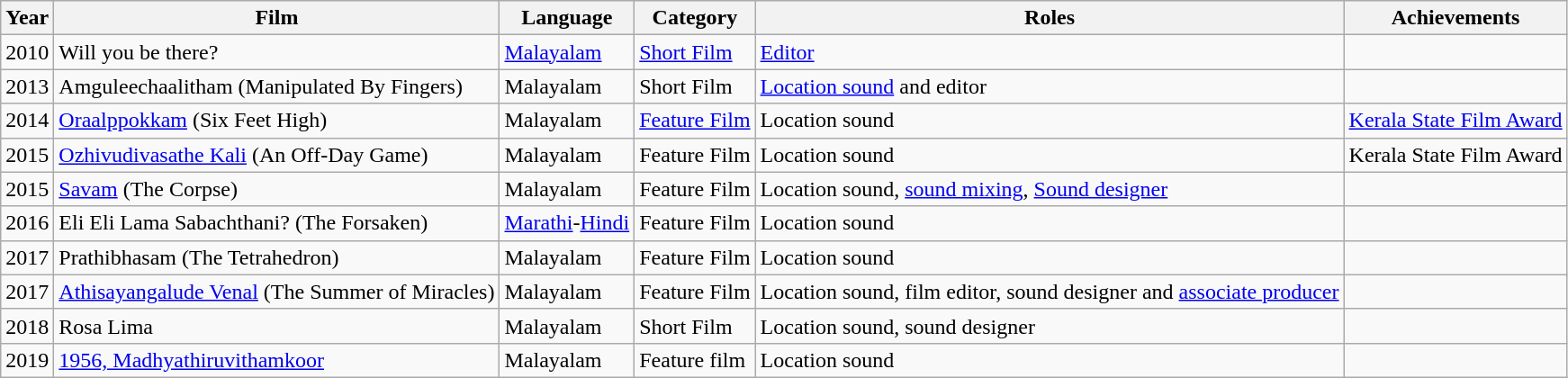<table class="wikitable sortable">
<tr>
<th>Year</th>
<th>Film</th>
<th>Language</th>
<th>Category</th>
<th>Roles</th>
<th>Achievements</th>
</tr>
<tr>
<td>2010</td>
<td>Will you be there?</td>
<td><a href='#'>Malayalam</a></td>
<td><a href='#'>Short Film</a></td>
<td><a href='#'>Editor</a></td>
<td></td>
</tr>
<tr>
<td>2013</td>
<td>Amguleechaalitham (Manipulated By Fingers)</td>
<td>Malayalam</td>
<td>Short Film</td>
<td><a href='#'>Location sound</a> and editor</td>
<td></td>
</tr>
<tr>
<td>2014</td>
<td><a href='#'>Oraalppokkam</a> (Six Feet High)</td>
<td>Malayalam</td>
<td><a href='#'>Feature Film</a></td>
<td>Location sound</td>
<td><a href='#'>Kerala State Film Award</a></td>
</tr>
<tr>
<td>2015</td>
<td><a href='#'>Ozhivudivasathe Kali</a> (An Off-Day Game)</td>
<td>Malayalam</td>
<td>Feature Film</td>
<td>Location sound</td>
<td>Kerala State Film Award</td>
</tr>
<tr>
<td>2015</td>
<td><a href='#'>Savam</a> (The Corpse)</td>
<td>Malayalam</td>
<td>Feature Film</td>
<td>Location sound, <a href='#'>sound mixing</a>, <a href='#'>Sound designer</a></td>
<td></td>
</tr>
<tr>
<td>2016</td>
<td>Eli Eli Lama Sabachthani? (The Forsaken)</td>
<td><a href='#'>Marathi</a>-<a href='#'>Hindi</a></td>
<td>Feature Film</td>
<td>Location sound</td>
<td></td>
</tr>
<tr>
<td>2017</td>
<td>Prathibhasam (The Tetrahedron)</td>
<td>Malayalam</td>
<td>Feature Film</td>
<td>Location sound</td>
<td></td>
</tr>
<tr>
<td>2017</td>
<td><a href='#'>Athisayangalude Venal</a> (The Summer of Miracles)</td>
<td>Malayalam</td>
<td>Feature Film</td>
<td>Location sound, film editor, sound designer and <a href='#'>associate producer</a></td>
<td></td>
</tr>
<tr>
<td>2018</td>
<td>Rosa Lima</td>
<td>Malayalam</td>
<td>Short Film</td>
<td>Location sound, sound designer</td>
<td></td>
</tr>
<tr>
<td>2019</td>
<td><a href='#'>1956, Madhyathiruvithamkoor</a></td>
<td>Malayalam</td>
<td>Feature film</td>
<td>Location sound</td>
<td></td>
</tr>
</table>
